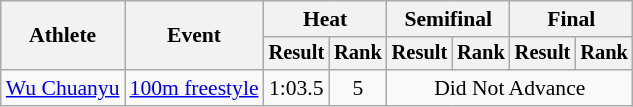<table class="wikitable" style="font-size:90%">
<tr>
<th rowspan="2">Athlete</th>
<th rowspan="2">Event</th>
<th colspan=2>Heat</th>
<th colspan=2>Semifinal</th>
<th colspan=2>Final</th>
</tr>
<tr style="font-size:95%">
<th>Result</th>
<th>Rank</th>
<th>Result</th>
<th>Rank</th>
<th>Result</th>
<th>Rank</th>
</tr>
<tr align=center>
<td align=left><a href='#'>Wu Chuanyu</a></td>
<td align=left><a href='#'>100m freestyle</a></td>
<td>1:03.5</td>
<td>5</td>
<td colspan=4>Did Not Advance</td>
</tr>
</table>
